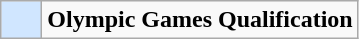<table class="wikitable" style="text-align: center;">
<tr>
<td bgcolor=#D0E6FF style="width: 20px;"></td>
<td><strong>Olympic Games Qualification</strong></td>
</tr>
</table>
